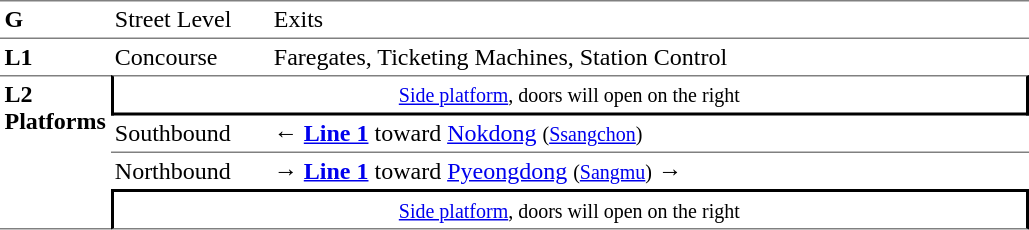<table table border=0 cellspacing=0 cellpadding=3>
<tr>
<td style="border-top:solid 1px gray;border-bottom:solid 1px gray;" width=50 valign=top><strong>G</strong></td>
<td style="border-top:solid 1px gray;border-bottom:solid 1px gray;" width=100 valign=top>Street Level</td>
<td style="border-top:solid 1px gray;border-bottom:solid 1px gray;" width=400 valign=top>Exits</td>
</tr>
<tr>
<td style="border-bottom:solid 0 gray;" width=50 valign=top><strong>L1</strong></td>
<td style="border-bottom:solid 0 gray;" width=100 valign=top>Concourse</td>
<td style="border-bottom:solid 0 gray;" width=500 valign=top>Faregates, Ticketing Machines, Station Control</td>
</tr>
<tr>
<td style="border-top:solid 1px gray;border-bottom:solid 1px gray;" rowspan=4 valign=top><strong>L2<br>Platforms</strong></td>
<td style="border-top:solid 1px gray;border-right:solid 2px black;border-left:solid 2px black;border-bottom:solid 2px black;text-align:center;" colspan=2><small><a href='#'>Side platform</a>, doors will open on the right</small></td>
</tr>
<tr>
<td style="border-bottom:solid 1px gray;">Southbound</td>
<td style="border-bottom:solid 1px gray;">← <a href='#'><span><span><strong>Line 1</strong></span></span></a> toward <a href='#'>Nokdong</a> <small>(<a href='#'>Ssangchon</a>)</small></td>
</tr>
<tr>
<td>Northbound</td>
<td><span>→</span> <a href='#'><span><span><strong>Line 1</strong></span></span></a> toward <a href='#'>Pyeongdong</a> <small>(<a href='#'>Sangmu</a>)</small> →</td>
</tr>
<tr>
<td style="border-top:solid 2px black;border-right:solid 2px black;border-left:solid 2px black;border-bottom:solid 1px gray;text-align:center;" colspan=2><small><a href='#'>Side platform</a>, doors will open on the right</small></td>
</tr>
</table>
